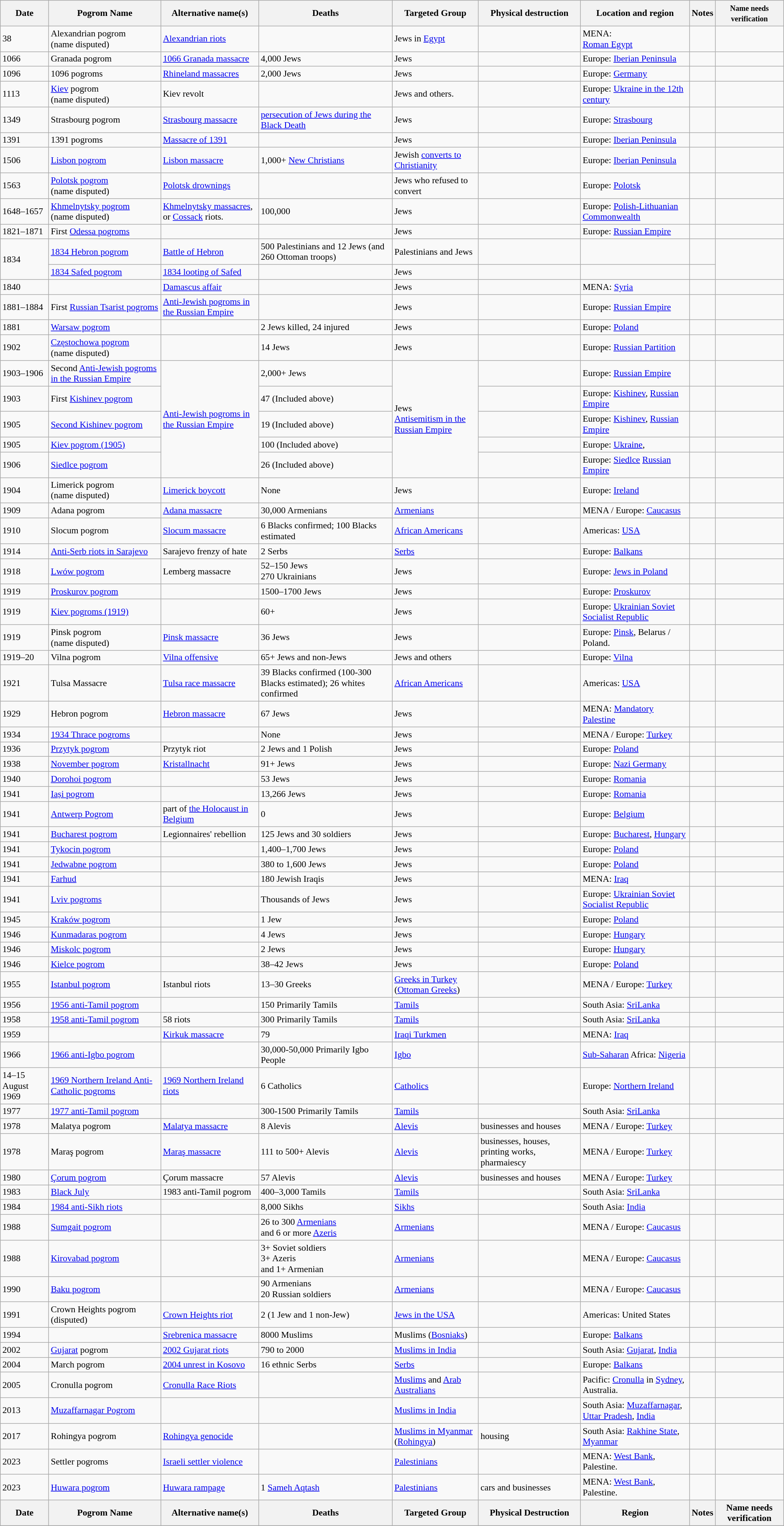<table class="sortable wikitable" style="font-size:90%;">
<tr>
<th>Date</th>
<th>Pogrom Name</th>
<th>Alternative name(s)</th>
<th data-sort-type=number>Deaths</th>
<th>Targeted Group</th>
<th>Physical destruction</th>
<th>Location and region</th>
<th>Notes</th>
<th><small>Name needs verification</small></th>
</tr>
<tr>
<td>38</td>
<td>Alexandrian pogrom <br> (name disputed)</td>
<td><a href='#'>Alexandrian riots</a></td>
<td></td>
<td>Jews in <a href='#'>Egypt</a></td>
<td></td>
<td data-sort-value="MENA, Egypt">MENA: <br> <a href='#'>Roman Egypt</a></td>
<td></td>
<td></td>
</tr>
<tr>
<td>1066</td>
<td>Granada pogrom</td>
<td><a href='#'>1066 Granada massacre</a></td>
<td>4,000 Jews</td>
<td>Jews</td>
<td></td>
<td>Europe: <a href='#'>Iberian Peninsula</a></td>
<td></td>
<td></td>
</tr>
<tr>
<td>1096</td>
<td>1096 pogroms</td>
<td><a href='#'>Rhineland massacres</a></td>
<td>2,000 Jews</td>
<td>Jews</td>
<td></td>
<td>Europe: <a href='#'>Germany</a></td>
<td></td>
<td></td>
</tr>
<tr>
<td>1113</td>
<td><a href='#'>Kiev</a> pogrom <br> (name disputed)</td>
<td>Kiev revolt</td>
<td></td>
<td>Jews and others.</td>
<td></td>
<td>Europe: <a href='#'>Ukraine in the 12th century</a></td>
<td></td>
<td></td>
</tr>
<tr>
<td>1349</td>
<td>Strasbourg pogrom</td>
<td><a href='#'>Strasbourg massacre</a></td>
<td><a href='#'>persecution of Jews during the Black Death</a></td>
<td>Jews</td>
<td></td>
<td>Europe: <a href='#'>Strasbourg</a></td>
<td></td>
<td></td>
</tr>
<tr>
<td>1391</td>
<td>1391 pogroms</td>
<td><a href='#'>Massacre of 1391</a></td>
<td></td>
<td>Jews</td>
<td></td>
<td>Europe: <a href='#'>Iberian Peninsula</a></td>
<td></td>
<td></td>
</tr>
<tr>
<td>1506</td>
<td><a href='#'>Lisbon pogrom</a></td>
<td><a href='#'>Lisbon massacre</a></td>
<td>1,000+ <a href='#'>New Christians</a></td>
<td>Jewish <a href='#'>converts to Christianity</a></td>
<td></td>
<td>Europe: <a href='#'>Iberian Peninsula</a></td>
<td></td>
<td></td>
</tr>
<tr>
<td>1563</td>
<td><a href='#'>Polotsk pogrom</a> <br> (name disputed)</td>
<td><a href='#'>Polotsk drownings</a></td>
<td></td>
<td>Jews who refused to convert</td>
<td></td>
<td>Europe: <a href='#'>Polotsk</a></td>
<td></td>
<td></td>
</tr>
<tr>
<td>1648–1657</td>
<td><a href='#'>Khmelnytsky pogrom</a> <br> (name disputed)</td>
<td><a href='#'>Khmelnytsky massacres</a>, or <a href='#'>Cossack</a> riots.</td>
<td>100,000</td>
<td>Jews</td>
<td></td>
<td>Europe: <a href='#'>Polish-Lithuanian Commonwealth</a></td>
<td></td>
<td></td>
</tr>
<tr>
<td>1821–1871</td>
<td>First <a href='#'>Odessa pogroms</a></td>
<td></td>
<td></td>
<td>Jews</td>
<td></td>
<td>Europe: <a href='#'>Russian Empire</a></td>
<td></td>
<td></td>
</tr>
<tr>
<td rowspan=2>1834</td>
<td><a href='#'>1834 Hebron pogrom</a></td>
<td><a href='#'>Battle of Hebron</a></td>
<td>500 Palestinians and 12 Jews (and 260 Ottoman troops)</td>
<td>Palestinians and Jews</td>
<td></td>
<td></td>
<td></td>
</tr>
<tr>
<td><a href='#'>1834 Safed pogrom</a></td>
<td><a href='#'>1834 looting of Safed</a></td>
<td></td>
<td>Jews</td>
<td></td>
<td></td>
<td></td>
</tr>
<tr>
<td>1840</td>
<td></td>
<td><a href='#'>Damascus affair</a></td>
<td></td>
<td>Jews</td>
<td></td>
<td data-sort-value="MENA, Syria">MENA: <a href='#'>Syria</a></td>
<td></td>
<td></td>
</tr>
<tr>
<td>1881–1884</td>
<td>First <a href='#'>Russian Tsarist pogroms</a></td>
<td><a href='#'>Anti-Jewish pogroms in the Russian Empire</a></td>
<td></td>
<td>Jews</td>
<td></td>
<td>Europe: <a href='#'>Russian Empire</a></td>
<td></td>
<td></td>
</tr>
<tr>
<td>1881</td>
<td><a href='#'>Warsaw pogrom</a></td>
<td></td>
<td>2 Jews killed, 24 injured</td>
<td>Jews</td>
<td></td>
<td>Europe: <a href='#'>Poland</a></td>
<td></td>
<td></td>
</tr>
<tr>
<td>1902</td>
<td><a href='#'>Częstochowa pogrom</a> <br> (name disputed)</td>
<td></td>
<td>14 Jews </td>
<td>Jews</td>
<td></td>
<td>Europe: <a href='#'>Russian Partition</a></td>
<td></td>
<td></td>
</tr>
<tr>
<td>1903–1906 </td>
<td>Second <a href='#'>Anti-Jewish pogroms in the Russian Empire</a></td>
<td rowspan="5"><a href='#'>Anti-Jewish pogroms in the Russian Empire</a></td>
<td>2,000+ Jews</td>
<td rowspan="5">Jews <br> <a href='#'>Antisemitism in the Russian Empire</a></td>
<td></td>
<td data-sort-value="Europe: Russian Empire">Europe: <a href='#'>Russian Empire</a></td>
<td></td>
<td></td>
</tr>
<tr>
<td>1903</td>
<td>First <a href='#'>Kishinev pogrom</a></td>
<td>47 (Included above)</td>
<td></td>
<td data-sort-value="Europe: Russian Empire">Europe: <a href='#'>Kishinev</a>, <a href='#'>Russian Empire</a></td>
<td></td>
<td></td>
</tr>
<tr>
<td>1905</td>
<td><a href='#'>Second Kishinev pogrom</a></td>
<td>19 (Included above)</td>
<td></td>
<td data-sort-value="Europe: Russian Empire">Europe: <a href='#'>Kishinev</a>, <a href='#'>Russian Empire</a></td>
<td></td>
<td></td>
</tr>
<tr>
<td>1905</td>
<td><a href='#'>Kiev pogrom (1905)</a></td>
<td>100 (Included above)</td>
<td></td>
<td data-sort-value="Europe: Russian Empire, Ukraine">Europe: <a href='#'>Ukraine</a>,</td>
<td></td>
<td></td>
</tr>
<tr>
<td>1906</td>
<td><a href='#'>Siedlce pogrom</a></td>
<td>26 (Included above)</td>
<td></td>
<td data-sort-value="Europe: Russian Empire">Europe: <a href='#'>Siedlce</a> <a href='#'>Russian Empire</a></td>
<td></td>
<td></td>
</tr>
<tr>
<td>1904</td>
<td>Limerick pogrom <br> (name disputed)</td>
<td><a href='#'>Limerick boycott</a></td>
<td>None</td>
<td>Jews</td>
<td></td>
<td>Europe: <a href='#'>Ireland</a></td>
<td></td>
<td></td>
</tr>
<tr>
<td>1909</td>
<td>Adana pogrom</td>
<td><a href='#'>Adana massacre</a></td>
<td>30,000 Armenians </td>
<td><a href='#'>Armenians</a></td>
<td></td>
<td>MENA / Europe: <a href='#'>Caucasus</a></td>
<td></td>
<td></td>
</tr>
<tr>
<td>1910</td>
<td>Slocum pogrom</td>
<td><a href='#'>Slocum massacre</a></td>
<td>6 Blacks confirmed; 100 Blacks estimated</td>
<td><a href='#'>African Americans</a></td>
<td></td>
<td>Americas: <a href='#'>USA</a></td>
<td></td>
<td></td>
</tr>
<tr>
<td>1914</td>
<td><a href='#'>Anti-Serb riots in Sarajevo</a></td>
<td>Sarajevo frenzy of hate</td>
<td>2 Serbs</td>
<td><a href='#'>Serbs</a></td>
<td></td>
<td>Europe: <a href='#'>Balkans</a></td>
<td></td>
<td></td>
</tr>
<tr>
<td>1918</td>
<td><a href='#'>Lwów pogrom</a></td>
<td>Lemberg massacre</td>
<td data-sort-value=320>52–150 Jews <br> 270 Ukrainians</td>
<td>Jews</td>
<td></td>
<td>Europe: <a href='#'>Jews in Poland</a></td>
<td></td>
<td></td>
</tr>
<tr>
<td>1919</td>
<td><a href='#'>Proskurov pogrom</a></td>
<td></td>
<td>1500–1700 Jews</td>
<td>Jews</td>
<td></td>
<td>Europe: <a href='#'>Proskurov</a></td>
<td></td>
<td></td>
</tr>
<tr>
<td>1919</td>
<td><a href='#'>Kiev pogroms (1919)</a></td>
<td></td>
<td>60+</td>
<td>Jews</td>
<td></td>
<td data-sort-value="Europe: USSR, Ukraine">Europe: <a href='#'>Ukrainian Soviet Socialist Republic</a></td>
<td></td>
<td></td>
</tr>
<tr>
<td>1919</td>
<td>Pinsk pogrom <br> (name disputed)</td>
<td><a href='#'>Pinsk massacre</a></td>
<td>36 Jews</td>
<td>Jews</td>
<td></td>
<td data-sort-value="Europe: Poland / Belarus">Europe: <a href='#'>Pinsk</a>, Belarus / Poland.</td>
<td></td>
<td></td>
</tr>
<tr>
<td>1919–20</td>
<td>Vilna pogrom</td>
<td><a href='#'>Vilna offensive</a></td>
<td>65+ Jews and non-Jews</td>
<td>Jews and others</td>
<td></td>
<td>Europe: <a href='#'>Vilna</a></td>
<td></td>
<td></td>
</tr>
<tr>
<td>1921</td>
<td>Tulsa Massacre</td>
<td><a href='#'>Tulsa race massacre</a></td>
<td>39 Blacks confirmed (100-300 Blacks estimated); 26 whites confirmed</td>
<td><a href='#'>African Americans</a></td>
<td></td>
<td>Americas: <a href='#'>USA</a></td>
<td></td>
<td></td>
</tr>
<tr>
<td>1929</td>
<td>Hebron pogrom</td>
<td><a href='#'>Hebron massacre</a></td>
<td>67 Jews</td>
<td>Jews</td>
<td></td>
<td data-sort-value="MENA, Levant">MENA: <a href='#'>Mandatory Palestine</a></td>
<td></td>
<td></td>
</tr>
<tr>
<td>1934</td>
<td><a href='#'>1934 Thrace pogroms</a></td>
<td></td>
<td>None</td>
<td>Jews</td>
<td></td>
<td>MENA / Europe: <a href='#'>Turkey</a></td>
<td></td>
<td></td>
</tr>
<tr>
<td>1936</td>
<td><a href='#'>Przytyk pogrom</a></td>
<td>Przytyk riot</td>
<td data-sort-value=3>2 Jews and 1 Polish</td>
<td>Jews</td>
<td></td>
<td>Europe: <a href='#'>Poland</a></td>
<td></td>
<td></td>
</tr>
<tr>
<td>1938</td>
<td><a href='#'>November pogrom</a></td>
<td><a href='#'>Kristallnacht</a></td>
<td>91+ Jews</td>
<td>Jews</td>
<td></td>
<td>Europe: <a href='#'>Nazi Germany</a></td>
<td></td>
<td></td>
</tr>
<tr>
<td>1940</td>
<td><a href='#'>Dorohoi pogrom</a></td>
<td></td>
<td>53 Jews</td>
<td>Jews</td>
<td></td>
<td>Europe: <a href='#'>Romania</a></td>
<td></td>
<td></td>
</tr>
<tr>
<td>1941</td>
<td><a href='#'>Iași pogrom</a></td>
<td></td>
<td>13,266 Jews</td>
<td>Jews</td>
<td></td>
<td>Europe: <a href='#'>Romania</a></td>
<td></td>
<td></td>
</tr>
<tr>
<td>1941</td>
<td><a href='#'>Antwerp Pogrom</a></td>
<td>part of <a href='#'>the Holocaust in Belgium</a></td>
<td>0</td>
<td>Jews</td>
<td></td>
<td>Europe: <a href='#'>Belgium</a></td>
<td></td>
<td></td>
</tr>
<tr>
<td>1941</td>
<td><a href='#'>Bucharest pogrom</a></td>
<td>Legionnaires' rebellion</td>
<td data-sort-value=155>125 Jews and 30 soldiers</td>
<td>Jews</td>
<td></td>
<td data-sort-value="Europe: Hungary">Europe: <a href='#'>Bucharest</a>, <a href='#'>Hungary</a></td>
<td></td>
<td></td>
</tr>
<tr>
<td>1941</td>
<td><a href='#'>Tykocin pogrom</a></td>
<td></td>
<td>1,400–1,700 Jews</td>
<td>Jews</td>
<td></td>
<td>Europe: <a href='#'>Poland</a></td>
<td></td>
<td></td>
</tr>
<tr>
<td>1941</td>
<td><a href='#'>Jedwabne pogrom</a></td>
<td></td>
<td>380 to 1,600 Jews</td>
<td>Jews</td>
<td></td>
<td>Europe: <a href='#'>Poland</a></td>
<td></td>
<td></td>
</tr>
<tr>
<td>1941</td>
<td><a href='#'>Farhud</a></td>
<td></td>
<td>180 Jewish Iraqis</td>
<td>Jews</td>
<td></td>
<td data-sort-value="MENA, Iraq">MENA: <a href='#'>Iraq</a></td>
<td></td>
<td></td>
</tr>
<tr>
<td>1941</td>
<td><a href='#'>Lviv pogroms</a></td>
<td></td>
<td data-sort-value=9000>Thousands of Jews</td>
<td>Jews</td>
<td></td>
<td>Europe: <a href='#'>Ukrainian Soviet Socialist Republic</a></td>
<td></td>
<td></td>
</tr>
<tr>
<td>1945</td>
<td><a href='#'>Kraków pogrom</a></td>
<td></td>
<td>1 Jew</td>
<td>Jews</td>
<td></td>
<td>Europe: <a href='#'>Poland</a></td>
<td></td>
<td></td>
</tr>
<tr>
<td>1946</td>
<td><a href='#'>Kunmadaras pogrom</a></td>
<td></td>
<td>4 Jews</td>
<td>Jews</td>
<td></td>
<td>Europe: <a href='#'>Hungary</a></td>
<td></td>
<td></td>
</tr>
<tr>
<td>1946</td>
<td><a href='#'>Miskolc pogrom</a></td>
<td></td>
<td>2 Jews</td>
<td>Jews</td>
<td></td>
<td>Europe: <a href='#'>Hungary</a></td>
<td></td>
<td></td>
</tr>
<tr>
<td>1946</td>
<td><a href='#'>Kielce pogrom</a></td>
<td></td>
<td>38–42 Jews</td>
<td>Jews</td>
<td></td>
<td>Europe: <a href='#'>Poland</a></td>
<td></td>
<td></td>
</tr>
<tr>
<td>1955</td>
<td><a href='#'>Istanbul pogrom</a></td>
<td>Istanbul riots</td>
<td>13–30 Greeks</td>
<td><a href='#'>Greeks in Turkey</a> (<a href='#'>Ottoman Greeks</a>)</td>
<td></td>
<td>MENA / Europe: <a href='#'>Turkey</a></td>
<td></td>
<td></td>
</tr>
<tr>
<td>1956</td>
<td><a href='#'>1956 anti-Tamil pogrom</a></td>
<td></td>
<td>150 Primarily Tamils</td>
<td><a href='#'>Tamils</a></td>
<td></td>
<td data-sort-value="South Asia, Sri Lanka">South Asia: <a href='#'>SriLanka</a></td>
<td></td>
<td></td>
</tr>
<tr>
<td>1958</td>
<td><a href='#'>1958 anti-Tamil pogrom</a></td>
<td>58 riots</td>
<td>300 Primarily Tamils</td>
<td><a href='#'>Tamils</a></td>
<td></td>
<td data-sort-value="South Asia, Sri Lanka">South Asia: <a href='#'>SriLanka</a></td>
<td></td>
<td></td>
</tr>
<tr>
<td>1959</td>
<td></td>
<td><a href='#'>Kirkuk massacre</a></td>
<td>79</td>
<td><a href='#'>Iraqi Turkmen</a></td>
<td></td>
<td data-sort-value="MENA, Iraq">MENA: <a href='#'>Iraq</a></td>
<td></td>
<td></td>
</tr>
<tr>
<td>1966</td>
<td><a href='#'>1966 anti-Igbo pogrom</a></td>
<td></td>
<td>30,000-50,000 Primarily Igbo People</td>
<td><a href='#'>Igbo</a></td>
<td></td>
<td><a href='#'>Sub-Saharan</a> Africa: <a href='#'>Nigeria</a></td>
<td></td>
<td></td>
</tr>
<tr>
<td data-sort-value="1969-08-14">14–15 August 1969</td>
<td><a href='#'>1969 Northern Ireland Anti-Catholic pogroms</a></td>
<td><a href='#'>1969 Northern Ireland riots</a></td>
<td>6 Catholics</td>
<td><a href='#'>Catholics</a></td>
<td></td>
<td>Europe: <a href='#'>Northern Ireland</a></td>
<td></td>
<td></td>
</tr>
<tr>
<td>1977</td>
<td><a href='#'>1977 anti-Tamil pogrom</a></td>
<td></td>
<td>300-1500 Primarily Tamils</td>
<td><a href='#'>Tamils</a></td>
<td></td>
<td data-sort-value="South Asia, Sri Lanka">South Asia: <a href='#'>SriLanka</a></td>
<td></td>
<td></td>
</tr>
<tr>
<td>1978</td>
<td>Malatya pogrom</td>
<td><a href='#'>Malatya massacre</a></td>
<td>8 Alevis</td>
<td><a href='#'>Alevis</a></td>
<td>businesses and houses</td>
<td>MENA / Europe: <a href='#'>Turkey</a></td>
<td></td>
<td></td>
</tr>
<tr>
<td>1978</td>
<td>Maraş pogrom</td>
<td><a href='#'>Maraş massacre</a></td>
<td>111 to 500+ Alevis</td>
<td><a href='#'>Alevis</a></td>
<td>businesses, houses, printing works,  pharmaiescy</td>
<td>MENA / Europe: <a href='#'>Turkey</a></td>
<td></td>
<td></td>
</tr>
<tr>
<td>1980</td>
<td><a href='#'>Çorum pogrom</a></td>
<td>Çorum massacre</td>
<td>57 Alevis</td>
<td><a href='#'>Alevis</a></td>
<td>businesses and houses</td>
<td>MENA / Europe: <a href='#'>Turkey</a></td>
<td></td>
<td></td>
</tr>
<tr>
<td>1983</td>
<td><a href='#'>Black July</a></td>
<td>1983 anti-Tamil pogrom</td>
<td>400–3,000 Tamils</td>
<td><a href='#'>Tamils</a></td>
<td></td>
<td data-sort-value="South Asia, Sri Lanka">South Asia: <a href='#'>SriLanka</a></td>
<td></td>
<td></td>
</tr>
<tr>
<td>1984</td>
<td><a href='#'>1984 anti-Sikh riots</a></td>
<td></td>
<td>8,000 Sikhs</td>
<td><a href='#'>Sikhs</a></td>
<td></td>
<td data-sort-value="South Asia, India">South Asia: <a href='#'>India</a></td>
<td></td>
<td></td>
</tr>
<tr>
<td>1988</td>
<td><a href='#'>Sumgait pogrom</a></td>
<td></td>
<td data-sort-value=32>26 to 300 <a href='#'>Armenians</a> <br> and 6 or more <a href='#'>Azeris</a> </td>
<td><a href='#'>Armenians</a></td>
<td></td>
<td>MENA / Europe: <a href='#'>Caucasus</a></td>
<td></td>
<td></td>
</tr>
<tr>
<td>1988</td>
<td><a href='#'>Kirovabad pogrom</a></td>
<td></td>
<td data-sort-value=7>3+ Soviet soldiers <br> 3+ Azeris <br> and 1+ Armenian</td>
<td><a href='#'>Armenians</a></td>
<td></td>
<td>MENA / Europe: <a href='#'>Caucasus</a></td>
<td></td>
<td></td>
</tr>
<tr>
<td>1990</td>
<td><a href='#'>Baku pogrom</a></td>
<td></td>
<td data-sort-value=120>90 Armenians <br> 20 Russian soldiers</td>
<td><a href='#'>Armenians</a></td>
<td></td>
<td>MENA / Europe: <a href='#'>Caucasus</a></td>
<td></td>
<td></td>
</tr>
<tr>
<td>1991</td>
<td>Crown Heights pogrom (disputed)</td>
<td><a href='#'>Crown Heights riot</a></td>
<td>2 (1 Jew and 1 non-Jew)</td>
<td><a href='#'>Jews in the USA</a></td>
<td></td>
<td>Americas: United States</td>
<td></td>
<td></td>
</tr>
<tr>
<td>1994</td>
<td></td>
<td><a href='#'>Srebrenica massacre</a></td>
<td>8000 Muslims</td>
<td>Muslims (<a href='#'>Bosniaks</a>)</td>
<td></td>
<td>Europe: <a href='#'>Balkans</a></td>
<td></td>
<td></td>
</tr>
<tr>
<td>2002</td>
<td><a href='#'>Gujarat</a> pogrom</td>
<td><a href='#'>2002 Gujarat riots</a></td>
<td>790 to 2000</td>
<td><a href='#'>Muslims in India</a></td>
<td></td>
<td data-sort-value="South Asia, India">South Asia: <a href='#'>Gujarat</a>, <a href='#'>India</a></td>
<td></td>
<td></td>
</tr>
<tr>
<td>2004</td>
<td>March pogrom</td>
<td><a href='#'>2004 unrest in Kosovo</a></td>
<td>16 ethnic Serbs</td>
<td><a href='#'>Serbs</a></td>
<td></td>
<td>Europe: <a href='#'>Balkans</a></td>
<td></td>
<td></td>
</tr>
<tr>
<td>2005</td>
<td>Cronulla pogrom</td>
<td><a href='#'>Cronulla Race Riots</a></td>
<td></td>
<td><a href='#'>Muslims</a> and <a href='#'>Arab Australians</a></td>
<td></td>
<td>Pacific: <a href='#'>Cronulla</a> in <a href='#'>Sydney</a>, Australia.</td>
<td></td>
<td></td>
</tr>
<tr>
<td>2013</td>
<td><a href='#'>Muzaffarnagar Pogrom</a></td>
<td></td>
<td></td>
<td><a href='#'>Muslims in India</a></td>
<td></td>
<td data-sort-value="South Asia, India">South Asia: <a href='#'>Muzaffarnagar</a>, <a href='#'>Uttar Pradesh</a>, <a href='#'>India</a></td>
<td></td>
<td></td>
</tr>
<tr>
<td>2017</td>
<td>Rohingya pogrom</td>
<td><a href='#'>Rohingya genocide</a></td>
<td></td>
<td><a href='#'>Muslims in Myanmar</a> (<a href='#'>Rohingya</a>)</td>
<td>housing</td>
<td data-sort-value="South Asia, Myanmar">South Asia: <a href='#'>Rakhine State</a>, <a href='#'>Myanmar</a></td>
<td></td>
<td></td>
</tr>
<tr>
<td>2023</td>
<td>Settler pogroms</td>
<td><a href='#'>Israeli settler violence</a></td>
<td></td>
<td><a href='#'>Palestinians</a></td>
<td></td>
<td data-sort-value="MENA, Levant">MENA: <a href='#'>West Bank</a>, Palestine.</td>
<td></td>
<td></td>
</tr>
<tr>
<td data-sort-value="2023-02-26">2023</td>
<td><a href='#'>Huwara pogrom</a></td>
<td><a href='#'>Huwara rampage</a></td>
<td>1 <a href='#'>Sameh Aqtash</a></td>
<td><a href='#'>Palestinians</a></td>
<td>cars and businesses</td>
<td data-sort-value="MENA, Levant">MENA: <a href='#'>West Bank</a>, Palestine.</td>
<td></td>
<td></td>
</tr>
<tr>
<th>Date</th>
<th>Pogrom Name</th>
<th>Alternative name(s)</th>
<th>Deaths</th>
<th>Targeted Group</th>
<th>Physical Destruction</th>
<th>Region</th>
<th>Notes</th>
<th>Name needs verification</th>
</tr>
<tr>
</tr>
</table>
